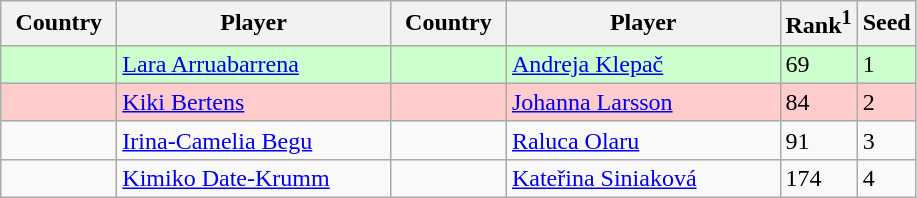<table class="sortable wikitable">
<tr>
<th width="70">Country</th>
<th width="175">Player</th>
<th width="70">Country</th>
<th width="175">Player</th>
<th>Rank<sup>1</sup></th>
<th>Seed</th>
</tr>
<tr style="background:#cfc;">
<td></td>
<td><a href='#'>Lara Arruabarrena</a></td>
<td></td>
<td><a href='#'>Andreja Klepač</a></td>
<td>69</td>
<td>1</td>
</tr>
<tr style="background:#fcc;">
<td></td>
<td><a href='#'>Kiki Bertens</a></td>
<td></td>
<td><a href='#'>Johanna Larsson</a></td>
<td>84</td>
<td>2</td>
</tr>
<tr>
<td></td>
<td><a href='#'>Irina-Camelia Begu</a></td>
<td></td>
<td><a href='#'>Raluca Olaru</a></td>
<td>91</td>
<td>3</td>
</tr>
<tr>
<td></td>
<td><a href='#'>Kimiko Date-Krumm</a></td>
<td></td>
<td><a href='#'>Kateřina Siniaková</a></td>
<td>174</td>
<td>4</td>
</tr>
</table>
